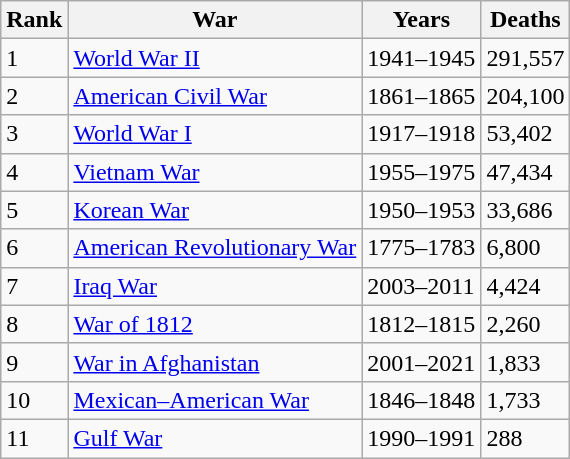<table class="wikitable sortable">
<tr>
<th>Rank</th>
<th>War</th>
<th>Years</th>
<th>Deaths</th>
</tr>
<tr>
<td>1</td>
<td><a href='#'>World War II</a></td>
<td>1941–1945</td>
<td>291,557</td>
</tr>
<tr>
<td>2</td>
<td><a href='#'>American Civil War</a></td>
<td>1861–1865</td>
<td>204,100</td>
</tr>
<tr>
<td>3</td>
<td><a href='#'>World War I</a></td>
<td>1917–1918</td>
<td>53,402</td>
</tr>
<tr>
<td>4</td>
<td><a href='#'>Vietnam War</a></td>
<td>1955–1975</td>
<td>47,434</td>
</tr>
<tr>
<td>5</td>
<td><a href='#'>Korean War</a></td>
<td>1950–1953</td>
<td>33,686</td>
</tr>
<tr>
<td>6</td>
<td><a href='#'>American Revolutionary War</a></td>
<td>1775–1783</td>
<td>6,800</td>
</tr>
<tr>
<td>7</td>
<td><a href='#'>Iraq War</a></td>
<td>2003–2011</td>
<td>4,424</td>
</tr>
<tr>
<td>8</td>
<td><a href='#'>War of 1812</a></td>
<td>1812–1815</td>
<td>2,260</td>
</tr>
<tr>
<td>9</td>
<td><a href='#'>War in Afghanistan</a></td>
<td>2001–2021</td>
<td>1,833</td>
</tr>
<tr>
<td>10</td>
<td><a href='#'>Mexican–American War</a></td>
<td>1846–1848</td>
<td>1,733</td>
</tr>
<tr>
<td>11</td>
<td><a href='#'>Gulf War</a></td>
<td>1990–1991</td>
<td>288</td>
</tr>
</table>
